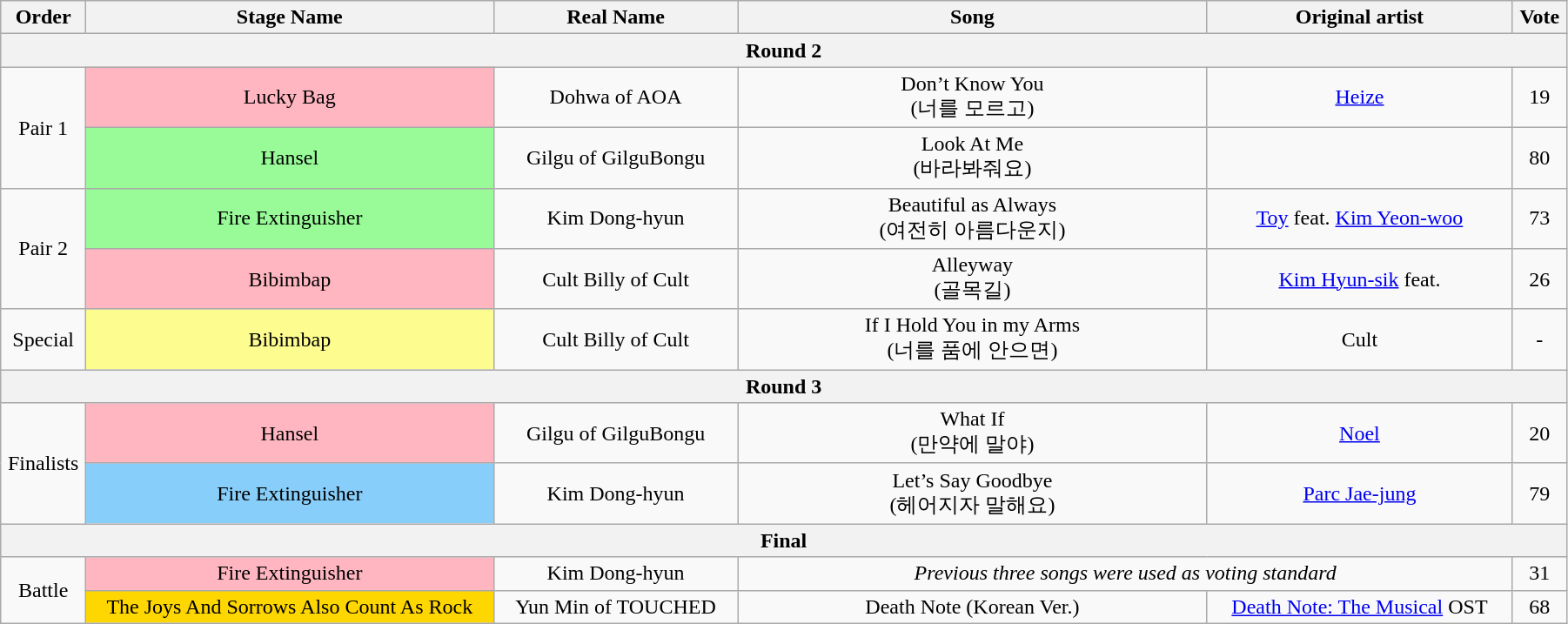<table class="wikitable" style="text-align:center; width:95%;">
<tr>
<th style="width:1%">Order</th>
<th style="width:20%;">Stage Name</th>
<th style="width:12%">Real Name</th>
<th style="width:23%;">Song</th>
<th style="width:15%;">Original artist</th>
<th style="width:1%;">Vote</th>
</tr>
<tr>
<th colspan=6>Round 2</th>
</tr>
<tr>
<td rowspan=2>Pair 1</td>
<td bgcolor="lightpink">Lucky Bag</td>
<td>Dohwa of AOA</td>
<td>Don’t Know You<br>(너를 모르고)</td>
<td><a href='#'>Heize</a></td>
<td>19</td>
</tr>
<tr>
<td bgcolor="palegreen">Hansel</td>
<td>Gilgu of GilguBongu</td>
<td>Look At Me<br>(바라봐줘요)</td>
<td></td>
<td>80</td>
</tr>
<tr>
<td rowspan=2>Pair 2</td>
<td bgcolor="palegreen">Fire Extinguisher</td>
<td>Kim Dong-hyun</td>
<td>Beautiful as Always<br>(여전히 아름다운지)</td>
<td><a href='#'>Toy</a> feat. <a href='#'>Kim Yeon-woo</a></td>
<td>73</td>
</tr>
<tr>
<td bgcolor="lightpink">Bibimbap</td>
<td>Cult Billy of Cult</td>
<td>Alleyway<br>(골목길)</td>
<td><a href='#'>Kim Hyun-sik</a> feat. </td>
<td>26</td>
</tr>
<tr>
<td>Special</td>
<td bgcolor="#FDFC8F">Bibimbap</td>
<td>Cult Billy of Cult</td>
<td>If I Hold You in my Arms<br>(너를 품에 안으면)</td>
<td>Cult</td>
<td>-</td>
</tr>
<tr>
<th colspan=6>Round 3</th>
</tr>
<tr>
<td rowspan=2>Finalists</td>
<td bgcolor="lightpink">Hansel</td>
<td>Gilgu of GilguBongu</td>
<td>What If<br>(만약에 말야)</td>
<td><a href='#'>Noel</a></td>
<td>20</td>
</tr>
<tr>
<td bgcolor="lightskyblue">Fire Extinguisher</td>
<td>Kim Dong-hyun</td>
<td>Let’s Say Goodbye<br>(헤어지자 말해요)</td>
<td><a href='#'>Parc Jae-jung</a></td>
<td>79</td>
</tr>
<tr>
<th colspan=6>Final</th>
</tr>
<tr>
<td rowspan=2>Battle</td>
<td bgcolor="lightpink">Fire Extinguisher</td>
<td>Kim Dong-hyun</td>
<td colspan=2><em>Previous three songs were used as voting standard</em></td>
<td>31</td>
</tr>
<tr>
<td bgcolor="gold">The Joys And Sorrows Also Count As Rock</td>
<td>Yun Min of TOUCHED</td>
<td>Death Note (Korean Ver.)</td>
<td><a href='#'>Death Note: The Musical</a> OST</td>
<td>68</td>
</tr>
</table>
